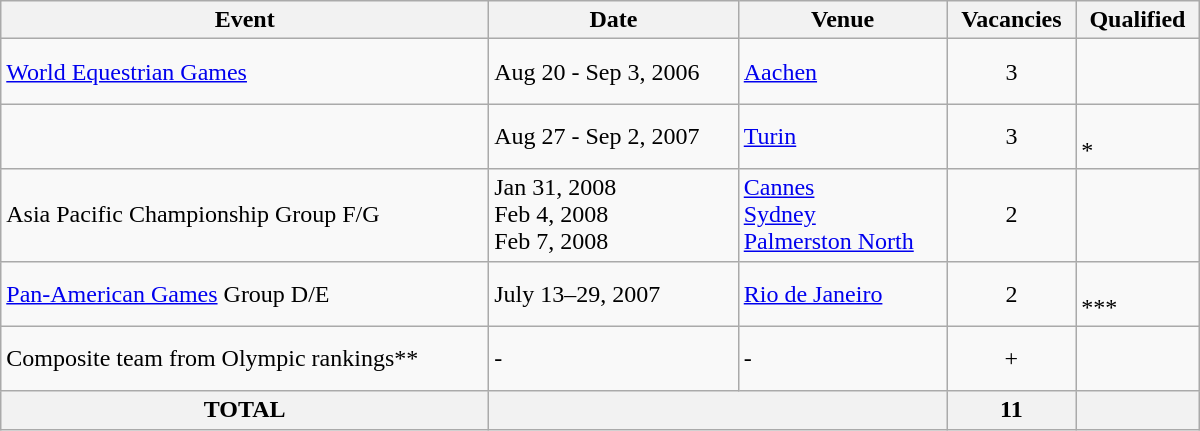<table class="wikitable" width=800>
<tr>
<th>Event</th>
<th>Date</th>
<th>Venue</th>
<th>Vacancies</th>
<th>Qualified</th>
</tr>
<tr>
<td><a href='#'>World Equestrian Games</a></td>
<td>Aug 20 - Sep 3, 2006</td>
<td> <a href='#'>Aachen</a></td>
<td align="center">3</td>
<td><br><br></td>
</tr>
<tr>
<td></td>
<td>Aug 27 - Sep 2, 2007</td>
<td> <a href='#'>Turin</a></td>
<td align="center">3</td>
<td><br><s></s>*<br></td>
</tr>
<tr>
<td>Asia Pacific Championship Group F/G</td>
<td>Jan 31, 2008<br>Feb 4, 2008<br>Feb 7, 2008</td>
<td> <a href='#'>Cannes</a><br> <a href='#'>Sydney</a><br> <a href='#'>Palmerston North</a></td>
<td align="center">2</td>
<td> <br> </td>
</tr>
<tr>
<td><a href='#'>Pan-American Games</a> Group D/E</td>
<td>July 13–29, 2007</td>
<td> <a href='#'>Rio de Janeiro</a></td>
<td align="center">2</td>
<td> <br><s></s> ***</td>
</tr>
<tr>
<td>Composite team from Olympic rankings**</td>
<td>-</td>
<td>-</td>
<td align="center">+</td>
<td> <br>  <br> </td>
</tr>
<tr>
<th>TOTAL</th>
<th colspan="2"></th>
<th>11</th>
<th></th>
</tr>
</table>
